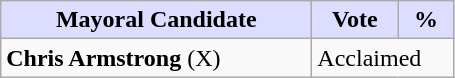<table class="wikitable">
<tr>
<th style="background:#ddf; width:200px;">Mayoral Candidate</th>
<th style="background:#ddf; width:50px;">Vote</th>
<th style="background:#ddf; width:30px;">%</th>
</tr>
<tr>
<td><strong>Chris Armstrong</strong> (X)</td>
<td colspan="2">Acclaimed</td>
</tr>
</table>
